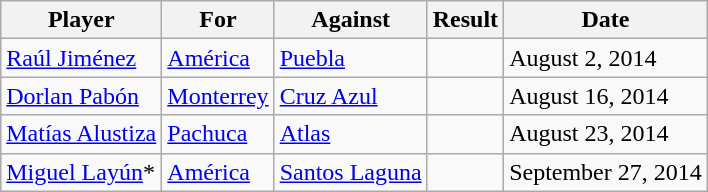<table class="wikitable sortable">
<tr>
<th>Player</th>
<th>For</th>
<th>Against</th>
<th align=center>Result</th>
<th>Date</th>
</tr>
<tr>
<td> <a href='#'>Raúl Jiménez</a></td>
<td><a href='#'>América</a></td>
<td><a href='#'>Puebla</a></td>
<td align="center"></td>
<td>August 2, 2014</td>
</tr>
<tr>
<td> <a href='#'>Dorlan Pabón</a></td>
<td><a href='#'>Monterrey</a></td>
<td><a href='#'>Cruz Azul</a></td>
<td align="center"></td>
<td>August 16, 2014</td>
</tr>
<tr>
<td> <a href='#'>Matías Alustiza</a></td>
<td><a href='#'>Pachuca</a></td>
<td><a href='#'>Atlas</a></td>
<td align="center"></td>
<td>August 23, 2014</td>
</tr>
<tr>
<td> <a href='#'>Miguel Layún</a>*</td>
<td><a href='#'>América</a></td>
<td><a href='#'>Santos Laguna</a></td>
<td align="center"></td>
<td>September 27, 2014</td>
</tr>
</table>
